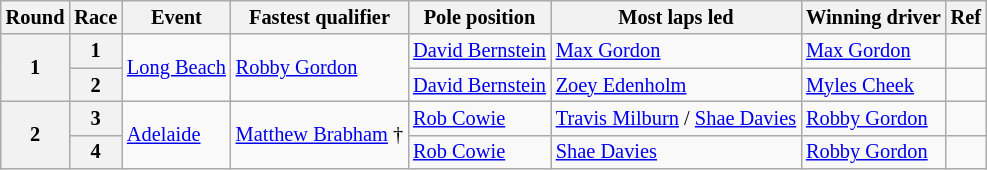<table class="wikitable" style="font-size: 85%;">
<tr>
<th>Round</th>
<th>Race</th>
<th>Event</th>
<th>Fastest qualifier</th>
<th>Pole position</th>
<th>Most laps led</th>
<th>Winning driver</th>
<th>Ref</th>
</tr>
<tr>
<th rowspan=2>1</th>
<th>1</th>
<td rowspan=2><a href='#'>Long Beach</a></td>
<td rowspan=2> <a href='#'>Robby Gordon</a></td>
<td> <a href='#'>David Bernstein</a></td>
<td> <a href='#'>Max Gordon</a></td>
<td> <a href='#'>Max Gordon</a></td>
<td></td>
</tr>
<tr>
<th>2</th>
<td> <a href='#'>David Bernstein</a></td>
<td> <a href='#'>Zoey Edenholm</a></td>
<td> <a href='#'>Myles Cheek</a></td>
<td></td>
</tr>
<tr>
<th rowspan=2>2</th>
<th>3</th>
<td rowspan=2><a href='#'>Adelaide</a></td>
<td rowspan=2> <a href='#'>Matthew Brabham</a> †</td>
<td> <a href='#'>Rob Cowie</a></td>
<td> <a href='#'>Travis Milburn</a> /  <a href='#'>Shae Davies</a></td>
<td> <a href='#'>Robby Gordon</a></td>
<td></td>
</tr>
<tr>
<th>4</th>
<td> <a href='#'>Rob Cowie</a></td>
<td> <a href='#'>Shae Davies</a></td>
<td> <a href='#'>Robby Gordon</a></td>
<td></td>
</tr>
</table>
